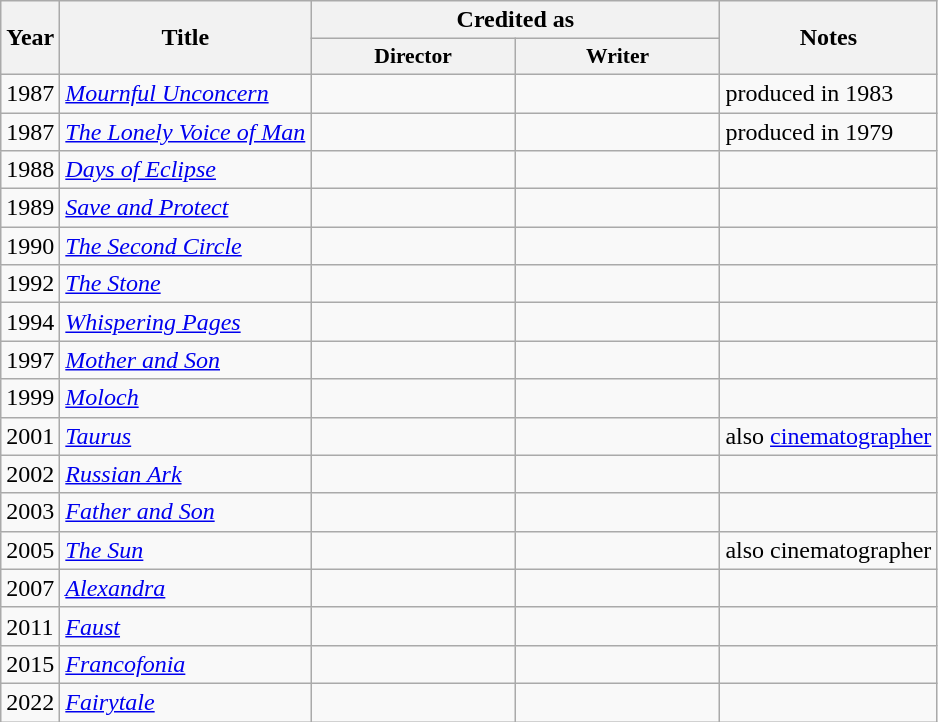<table class="wikitable">
<tr>
<th rowspan="2">Year</th>
<th rowspan="2">Title</th>
<th colspan="2">Credited as</th>
<th rowspan="2">Notes</th>
</tr>
<tr>
<th style="width:9em; font-size:90%">Director</th>
<th style="width:9em; font-size:90%">Writer</th>
</tr>
<tr>
<td>1987</td>
<td><em><a href='#'>Mournful Unconcern</a></em></td>
<td></td>
<td></td>
<td>produced in 1983</td>
</tr>
<tr>
<td>1987</td>
<td><em><a href='#'>The Lonely Voice of Man</a></em></td>
<td></td>
<td></td>
<td>produced in 1979</td>
</tr>
<tr>
<td>1988</td>
<td><em><a href='#'>Days of Eclipse</a></em></td>
<td></td>
<td></td>
<td></td>
</tr>
<tr>
<td>1989</td>
<td><em><a href='#'>Save and Protect</a></em></td>
<td></td>
<td></td>
<td></td>
</tr>
<tr>
<td>1990</td>
<td><em><a href='#'>The Second Circle</a></em></td>
<td></td>
<td></td>
<td></td>
</tr>
<tr>
<td>1992</td>
<td><em><a href='#'>The Stone</a></em></td>
<td></td>
<td></td>
<td></td>
</tr>
<tr>
<td>1994</td>
<td><em><a href='#'>Whispering Pages</a></em></td>
<td></td>
<td></td>
<td></td>
</tr>
<tr>
<td>1997</td>
<td><em><a href='#'>Mother and Son</a></em></td>
<td></td>
<td></td>
<td></td>
</tr>
<tr>
<td>1999</td>
<td><em><a href='#'>Moloch</a></em></td>
<td></td>
<td></td>
<td></td>
</tr>
<tr>
<td>2001</td>
<td><em><a href='#'>Taurus</a></em></td>
<td></td>
<td></td>
<td>also <a href='#'>cinematographer</a></td>
</tr>
<tr>
<td>2002</td>
<td><em><a href='#'>Russian Ark</a></em></td>
<td></td>
<td></td>
<td></td>
</tr>
<tr>
<td>2003</td>
<td><em><a href='#'>Father and Son</a></em></td>
<td></td>
<td></td>
<td></td>
</tr>
<tr>
<td>2005</td>
<td><em><a href='#'>The Sun</a></em></td>
<td></td>
<td></td>
<td>also cinematographer</td>
</tr>
<tr>
<td>2007</td>
<td><em><a href='#'>Alexandra</a></em></td>
<td></td>
<td></td>
<td></td>
</tr>
<tr>
<td>2011</td>
<td><em><a href='#'>Faust</a></em></td>
<td></td>
<td></td>
<td></td>
</tr>
<tr>
<td>2015</td>
<td><em><a href='#'>Francofonia</a></em></td>
<td></td>
<td></td>
<td></td>
</tr>
<tr>
<td>2022</td>
<td><em><a href='#'>Fairytale</a></em></td>
<td></td>
<td></td>
<td></td>
</tr>
</table>
